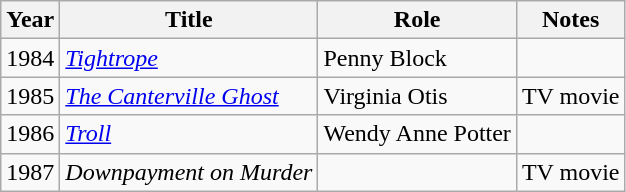<table class="wikitable sortable">
<tr>
<th>Year</th>
<th>Title</th>
<th>Role</th>
<th>Notes</th>
</tr>
<tr>
<td>1984</td>
<td><em><a href='#'>Tightrope</a></em></td>
<td>Penny Block</td>
<td></td>
</tr>
<tr>
<td>1985</td>
<td><em><a href='#'>The Canterville Ghost</a></em></td>
<td>Virginia Otis</td>
<td>TV movie</td>
</tr>
<tr>
<td>1986</td>
<td><em><a href='#'>Troll</a></em></td>
<td>Wendy Anne Potter</td>
<td></td>
</tr>
<tr>
<td>1987</td>
<td><em>Downpayment on Murder</em></td>
<td></td>
<td>TV movie</td>
</tr>
</table>
